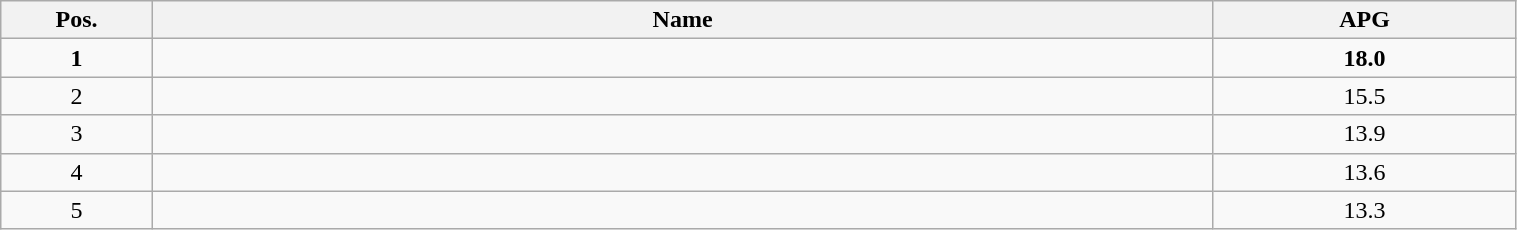<table class=wikitable width="80%">
<tr>
<th width="10%">Pos.</th>
<th width="70%">Name</th>
<th width="20%">APG</th>
</tr>
<tr>
<td align=center><strong>1</strong></td>
<td><strong></strong></td>
<td align=center><strong>18.0</strong></td>
</tr>
<tr>
<td align=center>2</td>
<td></td>
<td align=center>15.5</td>
</tr>
<tr>
<td align=center>3</td>
<td></td>
<td align=center>13.9</td>
</tr>
<tr>
<td align=center>4</td>
<td></td>
<td align=center>13.6</td>
</tr>
<tr>
<td align=center>5</td>
<td></td>
<td align=center>13.3</td>
</tr>
</table>
